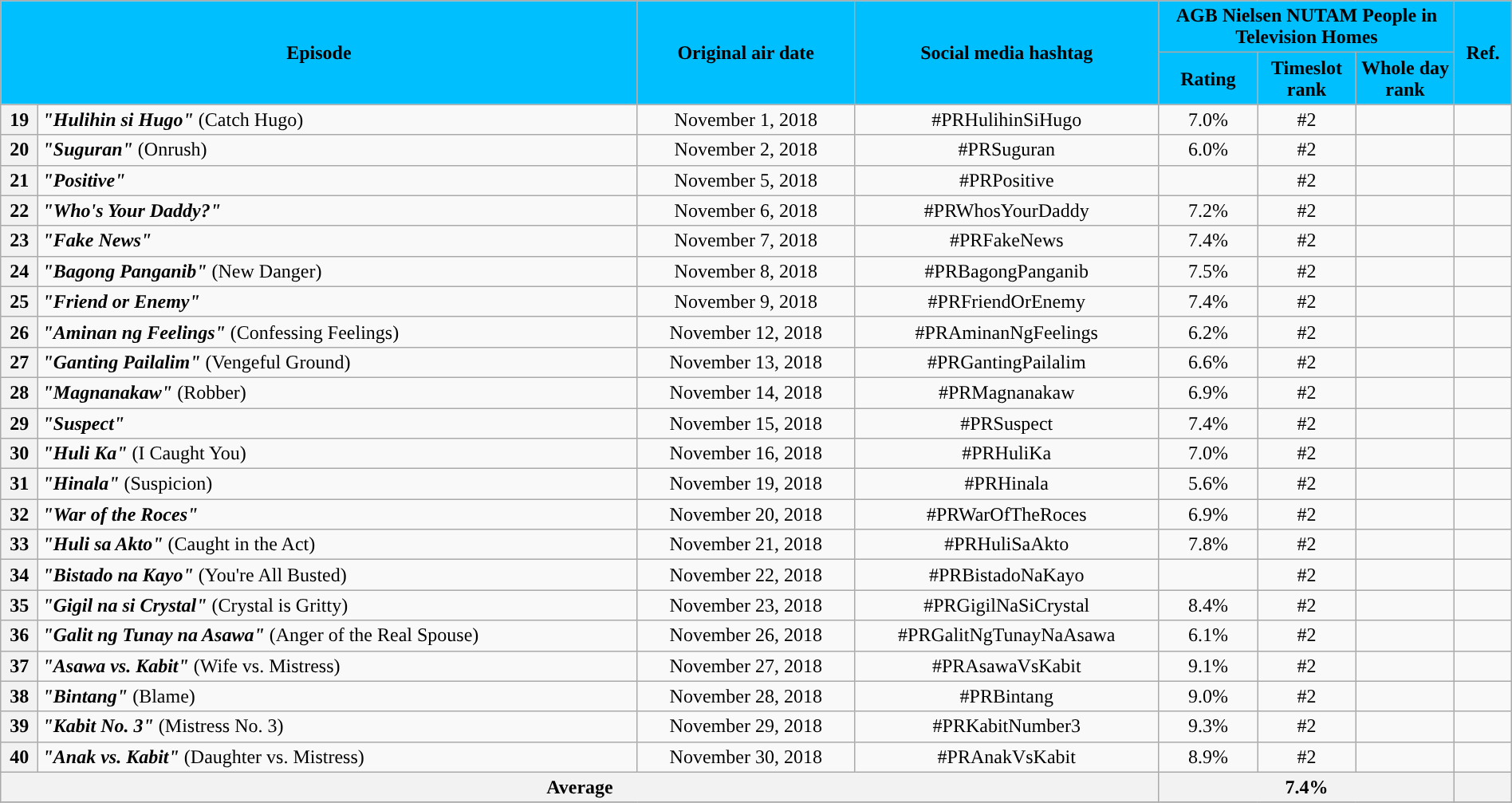<table class="wikitable" style="text-align:center; font-size:100%; line-height:18px;" width="100%">
<tr>
<th style="background-color:#00BFFF; color:#000000;" colspan="2" rowspan="2">Episode</th>
<th style="background-color:#00BFFF; color:black" rowspan="2">Original air date</th>
<th style="background-color:#00BFFF; color:black" rowspan="2">Social media hashtag</th>
<th style="background-color:#00BFFF; color:#000000;" colspan="3">AGB Nielsen NUTAM People in Television Homes</th>
<th style="background-color:#00BFFF;  color:#000000;" rowspan="2">Ref.</th>
</tr>
<tr>
<th style="background-color:#00BFFF; width:75px; color:#000000;">Rating</th>
<th style="background-color:#00BFFF;  width:75px; color:#000000;">Timeslot<br>rank</th>
<th style="background-color:#00BFFF; width:75px; color:#000000;">Whole day<br>rank</th>
</tr>
<tr>
<th>19</th>
<td style="text-align: left;"><strong><em>"Hulihin si Hugo"</em></strong> (Catch Hugo)</td>
<td>November 1, 2018</td>
<td>#PRHulihinSiHugo</td>
<td>7.0%</td>
<td>#2</td>
<td></td>
<td></td>
</tr>
<tr>
<th>20</th>
<td style="text-align: left;"><strong><em>"Suguran"</em></strong> (Onrush)</td>
<td>November 2, 2018</td>
<td>#PRSuguran</td>
<td>6.0%</td>
<td>#2</td>
<td></td>
<td></td>
</tr>
<tr>
<th>21</th>
<td style="text-align: left;"><strong><em>"Positive"</em></strong></td>
<td>November 5, 2018</td>
<td>#PRPositive</td>
<td></td>
<td>#2</td>
<td></td>
<td></td>
</tr>
<tr>
<th>22</th>
<td style="text-align: left;"><strong><em>"Who's Your Daddy?"</em></strong></td>
<td>November 6, 2018</td>
<td>#PRWhosYourDaddy</td>
<td>7.2%</td>
<td>#2</td>
<td></td>
<td></td>
</tr>
<tr>
<th>23</th>
<td style="text-align: left;"><strong><em>"Fake News"</em></strong></td>
<td>November 7, 2018</td>
<td>#PRFakeNews</td>
<td>7.4%</td>
<td>#2</td>
<td></td>
<td></td>
</tr>
<tr>
<th>24</th>
<td style="text-align: left;"><strong><em>"Bagong Panganib"</em></strong> (New Danger)</td>
<td>November 8, 2018</td>
<td>#PRBagongPanganib</td>
<td>7.5%</td>
<td>#2</td>
<td></td>
<td></td>
</tr>
<tr>
<th>25</th>
<td style="text-align: left;"><strong><em>"Friend or Enemy"</em></strong></td>
<td>November 9, 2018</td>
<td>#PRFriendOrEnemy</td>
<td>7.4%</td>
<td>#2</td>
<td></td>
<td></td>
</tr>
<tr>
<th>26</th>
<td style="text-align: left;"><strong><em>"Aminan ng Feelings"</em></strong> (Confessing Feelings)</td>
<td>November 12, 2018</td>
<td>#PRAminanNgFeelings</td>
<td>6.2%</td>
<td>#2</td>
<td></td>
<td></td>
</tr>
<tr>
<th>27</th>
<td style="text-align: left;"><strong><em>"Ganting Pailalim"</em></strong> (Vengeful Ground)</td>
<td>November 13, 2018</td>
<td>#PRGantingPailalim</td>
<td>6.6%</td>
<td>#2</td>
<td></td>
<td></td>
</tr>
<tr>
<th>28</th>
<td style="text-align: left;"><strong><em>"Magnanakaw"</em></strong> (Robber)</td>
<td>November 14, 2018</td>
<td>#PRMagnanakaw</td>
<td>6.9%</td>
<td>#2</td>
<td></td>
<td></td>
</tr>
<tr>
<th>29</th>
<td style="text-align: left;"><strong><em>"Suspect"</em></strong></td>
<td>November 15, 2018</td>
<td>#PRSuspect</td>
<td>7.4%</td>
<td>#2</td>
<td></td>
<td></td>
</tr>
<tr>
<th>30</th>
<td style="text-align: left;"><strong><em>"Huli Ka"</em></strong> (I Caught You)</td>
<td>November 16, 2018</td>
<td>#PRHuliKa</td>
<td>7.0%</td>
<td>#2</td>
<td></td>
<td></td>
</tr>
<tr>
<th>31</th>
<td style="text-align: left;"><strong><em>"Hinala"</em></strong> (Suspicion)</td>
<td>November 19, 2018</td>
<td>#PRHinala</td>
<td>5.6%</td>
<td>#2</td>
<td></td>
<td></td>
</tr>
<tr>
<th>32</th>
<td style="text-align: left;"><strong><em>"War of the Roces"</em></strong></td>
<td>November 20, 2018</td>
<td>#PRWarOfTheRoces</td>
<td>6.9%</td>
<td>#2</td>
<td></td>
<td></td>
</tr>
<tr>
<th>33</th>
<td style="text-align: left;"><strong><em>"Huli sa Akto"</em></strong> (Caught in the Act)</td>
<td>November 21, 2018</td>
<td>#PRHuliSaAkto</td>
<td>7.8%</td>
<td>#2</td>
<td></td>
<td></td>
</tr>
<tr>
<th>34</th>
<td style="text-align: left;"><strong><em>"Bistado na Kayo"</em></strong> (You're All Busted)</td>
<td>November 22, 2018</td>
<td>#PRBistadoNaKayo</td>
<td></td>
<td>#2</td>
<td></td>
<td></td>
</tr>
<tr>
<th>35</th>
<td style="text-align: left;"><strong><em>"Gigil na si Crystal"</em></strong> (Crystal is Gritty)</td>
<td>November 23, 2018</td>
<td>#PRGigilNaSiCrystal</td>
<td>8.4%</td>
<td>#2</td>
<td></td>
<td></td>
</tr>
<tr>
<th>36</th>
<td style="text-align: left;"><strong><em>"Galit ng Tunay na Asawa"</em></strong> (Anger of the Real Spouse)</td>
<td>November 26, 2018</td>
<td>#PRGalitNgTunayNaAsawa</td>
<td>6.1%</td>
<td>#2</td>
<td></td>
<td></td>
</tr>
<tr>
<th>37</th>
<td style="text-align: left;"><strong><em>"Asawa vs. Kabit"</em></strong> (Wife vs. Mistress)</td>
<td>November 27, 2018</td>
<td>#PRAsawaVsKabit</td>
<td>9.1%</td>
<td>#2</td>
<td></td>
<td></td>
</tr>
<tr>
<th>38</th>
<td style="text-align: left;"><strong><em>"Bintang"</em></strong> (Blame)</td>
<td>November 28, 2018</td>
<td>#PRBintang</td>
<td>9.0%</td>
<td>#2</td>
<td></td>
<td></td>
</tr>
<tr>
<th>39</th>
<td style="text-align: left;"><strong><em>"Kabit No. 3"</em></strong> (Mistress No. 3)</td>
<td>November 29, 2018</td>
<td>#PRKabitNumber3</td>
<td>9.3%</td>
<td>#2</td>
<td></td>
<td></td>
</tr>
<tr>
<th>40</th>
<td style="text-align: left;"><strong><em>"Anak vs. Kabit"</em></strong> (Daughter vs. Mistress)</td>
<td>November 30, 2018</td>
<td>#PRAnakVsKabit</td>
<td>8.9%</td>
<td>#2</td>
<td></td>
<td></td>
</tr>
<tr>
<th colspan="4">Average</th>
<th colspan="3">7.4%</th>
<th></th>
</tr>
<tr>
</tr>
</table>
